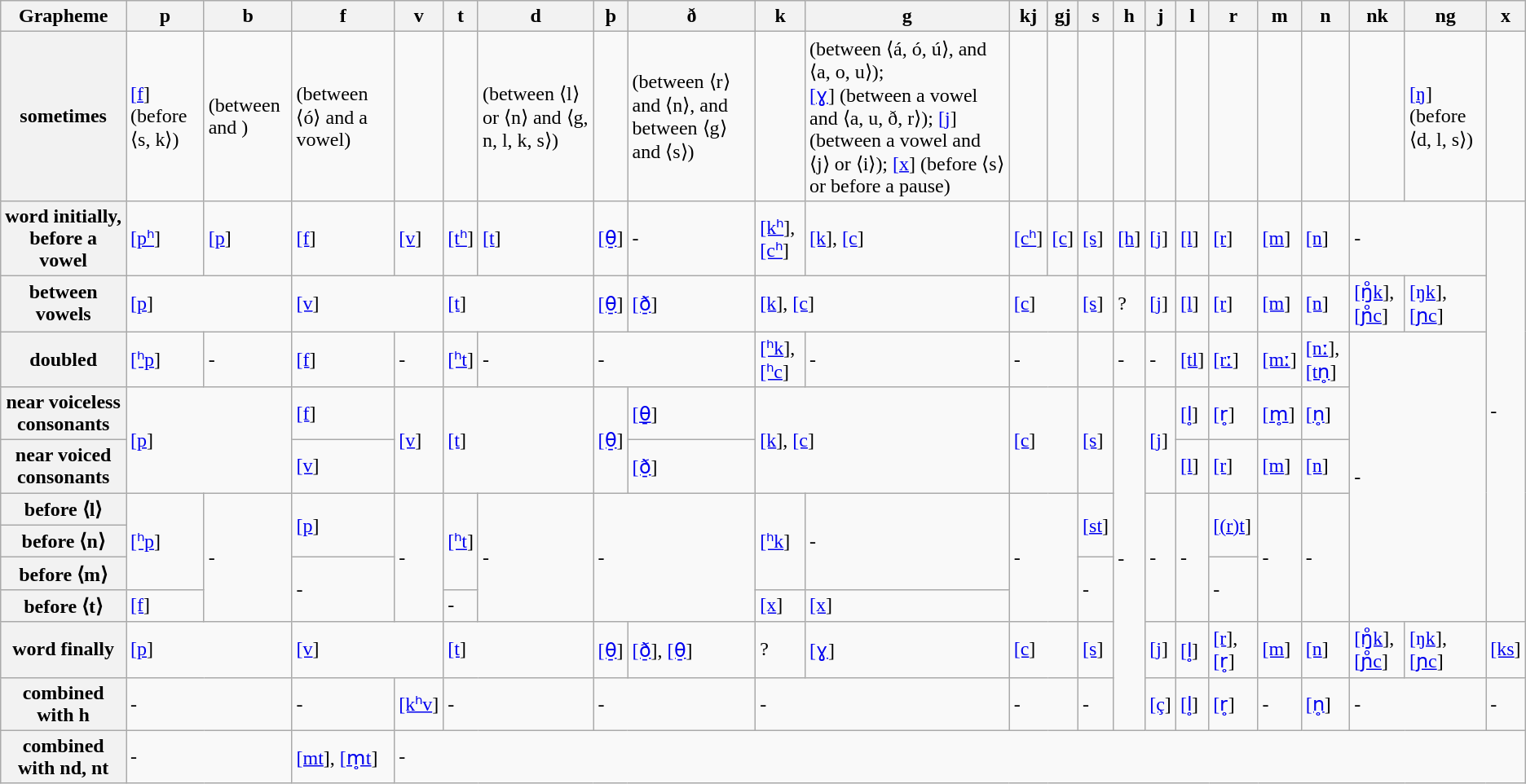<table class="wikitable">
<tr>
<th>Grapheme</th>
<th>p</th>
<th>b</th>
<th>f</th>
<th>v</th>
<th>t</th>
<th>d</th>
<th><strong>þ</strong></th>
<th><strong>ð</strong></th>
<th>k</th>
<th>g</th>
<th>kj</th>
<th>gj</th>
<th>s</th>
<th>h</th>
<th>j</th>
<th>l</th>
<th>r</th>
<th>m</th>
<th>n</th>
<th>nk</th>
<th>ng</th>
<th>x</th>
</tr>
<tr>
<th>sometimes</th>
<td><a href='#'>[f</a>] (before ⟨s, k⟩)</td>
<td> (between  and )</td>
<td> (between ⟨ó⟩ and a vowel)</td>
<td></td>
<td></td>
<td> (between ⟨l⟩ or ⟨n⟩ and ⟨g, n, l, k, s⟩)</td>
<td></td>
<td> (between ⟨r⟩ and ⟨n⟩, and between ⟨g⟩ and ⟨s⟩)</td>
<td></td>
<td> (between ⟨á, ó, ú⟩, and ⟨a, o, u⟩);<br><a href='#'>[ɣ</a>] (between a vowel and ⟨a, u, ð, r⟩);
<a href='#'>[j</a>] (between a vowel and ⟨j⟩ or ⟨i⟩);
<a href='#'>[x</a>] (before ⟨s⟩ or before a pause)</td>
<td></td>
<td></td>
<td></td>
<td></td>
<td></td>
<td></td>
<td></td>
<td></td>
<td></td>
<td></td>
<td><a href='#'>[ŋ</a>] (before ⟨d, l, s⟩)</td>
<td></td>
</tr>
<tr>
<th>word initially, before a vowel</th>
<td><a href='#'>[pʰ</a>]</td>
<td><a href='#'>[p</a>]</td>
<td><a href='#'>[f</a>]</td>
<td><a href='#'>[v</a>]</td>
<td><a href='#'>[tʰ</a>]</td>
<td><a href='#'>[t</a>]</td>
<td><a href='#'>[θ̠</a>]</td>
<td>-</td>
<td><a href='#'>[kʰ</a>], <a href='#'>[cʰ</a>]</td>
<td><a href='#'>[k</a>], <a href='#'>[c</a>]</td>
<td><a href='#'>[cʰ</a>]</td>
<td><a href='#'>[c</a>]</td>
<td><a href='#'>[s</a>]</td>
<td><a href='#'>[h</a>]</td>
<td><a href='#'>[j</a>]</td>
<td><a href='#'>[l</a>]</td>
<td><a href='#'>[r</a>]</td>
<td><a href='#'>[m</a>]</td>
<td><a href='#'>[n</a>]</td>
<td colspan="2">-</td>
<td rowspan="9">-</td>
</tr>
<tr>
<th>between vowels</th>
<td colspan="2"><a href='#'>[p</a>]</td>
<td colspan="2"><a href='#'>[v</a>]</td>
<td colspan="2"><a href='#'>[t</a>]</td>
<td><a href='#'>[θ̠</a>]</td>
<td><a href='#'>[ð̠</a>]</td>
<td colspan="2"><a href='#'>[k</a>], <a href='#'>[c</a>]</td>
<td colspan="2"><a href='#'>[c</a>]</td>
<td><a href='#'>[s</a>]</td>
<td>?</td>
<td><a href='#'>[j</a>]</td>
<td><a href='#'>[l</a>]</td>
<td><a href='#'>[r</a>]</td>
<td><a href='#'>[m</a>]</td>
<td><a href='#'>[n</a>]</td>
<td><a href='#'>[ŋ̊k</a>], <a href='#'>[ɲ̊c</a>]</td>
<td><a href='#'>[ŋk</a>], <a href='#'>[ɲc</a>]</td>
</tr>
<tr>
<th>doubled</th>
<td><a href='#'>[ʰp</a>]</td>
<td>-</td>
<td><a href='#'>[f</a>]</td>
<td>-</td>
<td><a href='#'>[ʰt</a>]</td>
<td>-</td>
<td colspan="2">-</td>
<td><a href='#'>[ʰk</a>], <a href='#'>[ʰc</a>]</td>
<td>-</td>
<td colspan="2">-</td>
<td></td>
<td>-</td>
<td>-</td>
<td><a href='#'>[tl</a>]</td>
<td><a href='#'>[rː</a>]</td>
<td><a href='#'>[mː</a>]</td>
<td><a href='#'>[nː</a>], <a href='#'>[tn̥</a>]</td>
<td colspan="2" rowspan="7">-</td>
</tr>
<tr>
<th>near voiceless consonants</th>
<td colspan="2" rowspan="2"><a href='#'>[p</a>]</td>
<td><a href='#'>[f</a>]</td>
<td rowspan="2"><a href='#'>[v</a>]</td>
<td colspan="2" rowspan="2"><a href='#'>[t</a>]</td>
<td rowspan="2"><a href='#'>[θ̠</a>]</td>
<td><a href='#'>[θ̠</a>]</td>
<td colspan="2" rowspan="2"><a href='#'>[k</a>], <a href='#'>[c</a>]</td>
<td colspan="2" rowspan="2"><a href='#'>[c</a>]</td>
<td rowspan="2"><a href='#'>[s</a>]</td>
<td rowspan="8">-</td>
<td rowspan="2"><a href='#'>[j</a>]</td>
<td><a href='#'>[l̥</a>]</td>
<td><a href='#'>[r̥</a>]</td>
<td><a href='#'>[m̥</a>]</td>
<td><a href='#'>[n̥</a>]</td>
</tr>
<tr>
<th>near voiced consonants</th>
<td><a href='#'>[v</a>]</td>
<td><a href='#'>[ð̠</a>]</td>
<td><a href='#'>[l</a>]</td>
<td><a href='#'>[r</a>]</td>
<td><a href='#'>[m</a>]</td>
<td><a href='#'>[n</a>]</td>
</tr>
<tr>
<th>before ⟨l⟩</th>
<td rowspan="3"><a href='#'>[ʰp</a>]</td>
<td rowspan="4">-</td>
<td rowspan="2"><a href='#'>[p</a>]</td>
<td rowspan="4">-</td>
<td rowspan="3"><a href='#'>[ʰt</a>]</td>
<td rowspan="4">-</td>
<td colspan="2" rowspan="4">-</td>
<td rowspan="3"><a href='#'>[ʰk</a>]</td>
<td rowspan="3">-</td>
<td colspan="2" rowspan="4">-</td>
<td rowspan="2"><a href='#'>[st</a>]</td>
<td rowspan="4">-</td>
<td rowspan="4">-</td>
<td rowspan="2"><a href='#'>[(r)t</a>]</td>
<td rowspan="4">-</td>
<td rowspan="4">-</td>
</tr>
<tr>
<th>before  ⟨n⟩</th>
</tr>
<tr>
<th>before ⟨m⟩</th>
<td rowspan="2">-</td>
<td rowspan="2">-</td>
<td rowspan="2">-</td>
</tr>
<tr>
<th>before ⟨t⟩</th>
<td><a href='#'>[f</a>]</td>
<td>-</td>
<td><a href='#'>[x</a>]</td>
<td><a href='#'>[x</a>]</td>
</tr>
<tr>
<th>word finally</th>
<td colspan="2"><a href='#'>[p</a>]</td>
<td colspan="2"><a href='#'>[v</a>]</td>
<td colspan="2"><a href='#'>[t</a>]</td>
<td><a href='#'>[θ̠</a>]</td>
<td><a href='#'>[ð̠</a>], <a href='#'>[θ̠</a>]</td>
<td>?</td>
<td><a href='#'>[ɣ</a>]</td>
<td colspan="2"><a href='#'>[c</a>]</td>
<td><a href='#'>[s</a>]</td>
<td><a href='#'>[j</a>]</td>
<td><a href='#'>[l̥</a>]</td>
<td><a href='#'>[r</a>], <a href='#'>[r̥</a>]</td>
<td><a href='#'>[m</a>]</td>
<td><a href='#'>[n</a>]</td>
<td><a href='#'>[ŋ̊k</a>], <a href='#'>[ɲ̊c</a>]</td>
<td><a href='#'>[ŋk</a>], <a href='#'>[ɲc</a>]</td>
<td><a href='#'>[ks</a>]</td>
</tr>
<tr>
<th>combined with h</th>
<td colspan="2">-</td>
<td>-</td>
<td><a href='#'>[kʰv</a>]</td>
<td colspan="2">-</td>
<td colspan="2">-</td>
<td colspan="2">-</td>
<td colspan="2">-</td>
<td>-</td>
<td><a href='#'>[ç</a>]</td>
<td><a href='#'>[l̥</a>]</td>
<td><a href='#'>[r̥</a>]</td>
<td>-</td>
<td><a href='#'>[n̥</a>]</td>
<td colspan="2">-</td>
<td>-</td>
</tr>
<tr>
<th>combined with nd, nt</th>
<td colspan="2">-</td>
<td><a href='#'>[mt</a>], <a href='#'>[m̥t</a>]</td>
<td colspan="19">-</td>
</tr>
</table>
